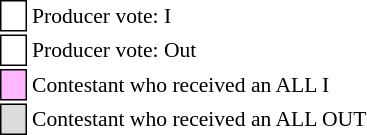<table class="toccolours" style="font-size: 90%; white-space: nowrap">
<tr>
<td style="background:white; border:1px solid black"> <strong></strong> </td>
<td>Producer vote: I</td>
</tr>
<tr>
<td style="background:white; border:1px solid black"> <strong></strong> </td>
<td>Producer vote: Out</td>
</tr>
<tr>
<td style="background:#FFB7FF; border:1px solid black">    </td>
<td>Contestant who received an ALL I</td>
</tr>
<tr>
<td style="background:#dcdcdc; border:1px solid black">    </td>
<td>Contestant who received an ALL OUT</td>
</tr>
</table>
